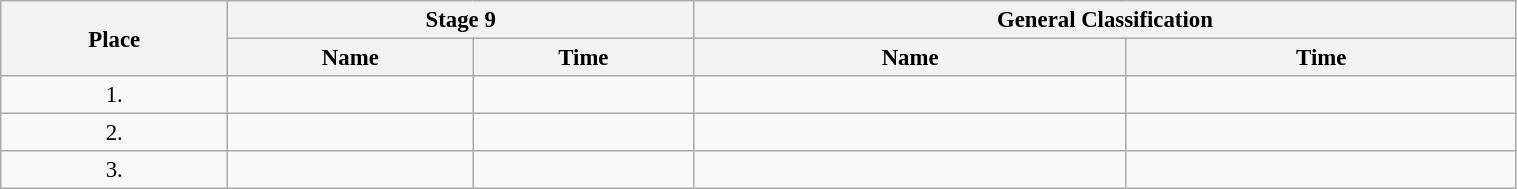<table class="wikitable"  style="font-size:95%; width:80%;">
<tr>
<th rowspan="2">Place</th>
<th colspan="2">Stage 9</th>
<th colspan="2">General Classification</th>
</tr>
<tr>
<th>Name</th>
<th>Time</th>
<th>Name</th>
<th>Time</th>
</tr>
<tr>
<td style="text-align:center;">1.</td>
<td></td>
<td></td>
<td></td>
<td></td>
</tr>
<tr>
<td style="text-align:center;">2.</td>
<td></td>
<td></td>
<td></td>
<td></td>
</tr>
<tr>
<td style="text-align:center;">3.</td>
<td></td>
<td></td>
<td></td>
<td></td>
</tr>
</table>
